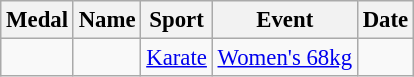<table class="wikitable sortable" style="font-size: 95%;">
<tr>
<th>Medal</th>
<th>Name</th>
<th>Sport</th>
<th>Event</th>
<th>Date</th>
</tr>
<tr>
<td></td>
<td></td>
<td><a href='#'>Karate</a></td>
<td><a href='#'>Women's 68kg</a></td>
<td></td>
</tr>
</table>
